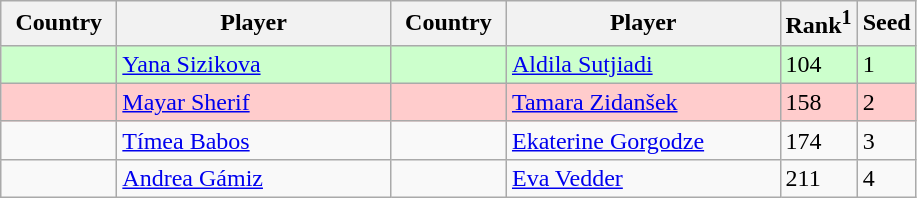<table class="sortable wikitable">
<tr>
<th width="70">Country</th>
<th width="175">Player</th>
<th width="70">Country</th>
<th width="175">Player</th>
<th>Rank<sup>1</sup></th>
<th>Seed</th>
</tr>
<tr style="background:#cfc;">
<td></td>
<td><a href='#'>Yana Sizikova</a></td>
<td></td>
<td><a href='#'>Aldila Sutjiadi</a></td>
<td>104</td>
<td>1</td>
</tr>
<tr style="background:#fcc;">
<td></td>
<td><a href='#'>Mayar Sherif</a></td>
<td></td>
<td><a href='#'>Tamara Zidanšek</a></td>
<td>158</td>
<td>2</td>
</tr>
<tr>
<td></td>
<td><a href='#'>Tímea Babos</a></td>
<td></td>
<td><a href='#'>Ekaterine Gorgodze</a></td>
<td>174</td>
<td>3</td>
</tr>
<tr>
<td></td>
<td><a href='#'>Andrea Gámiz</a></td>
<td></td>
<td><a href='#'>Eva Vedder</a></td>
<td>211</td>
<td>4</td>
</tr>
</table>
